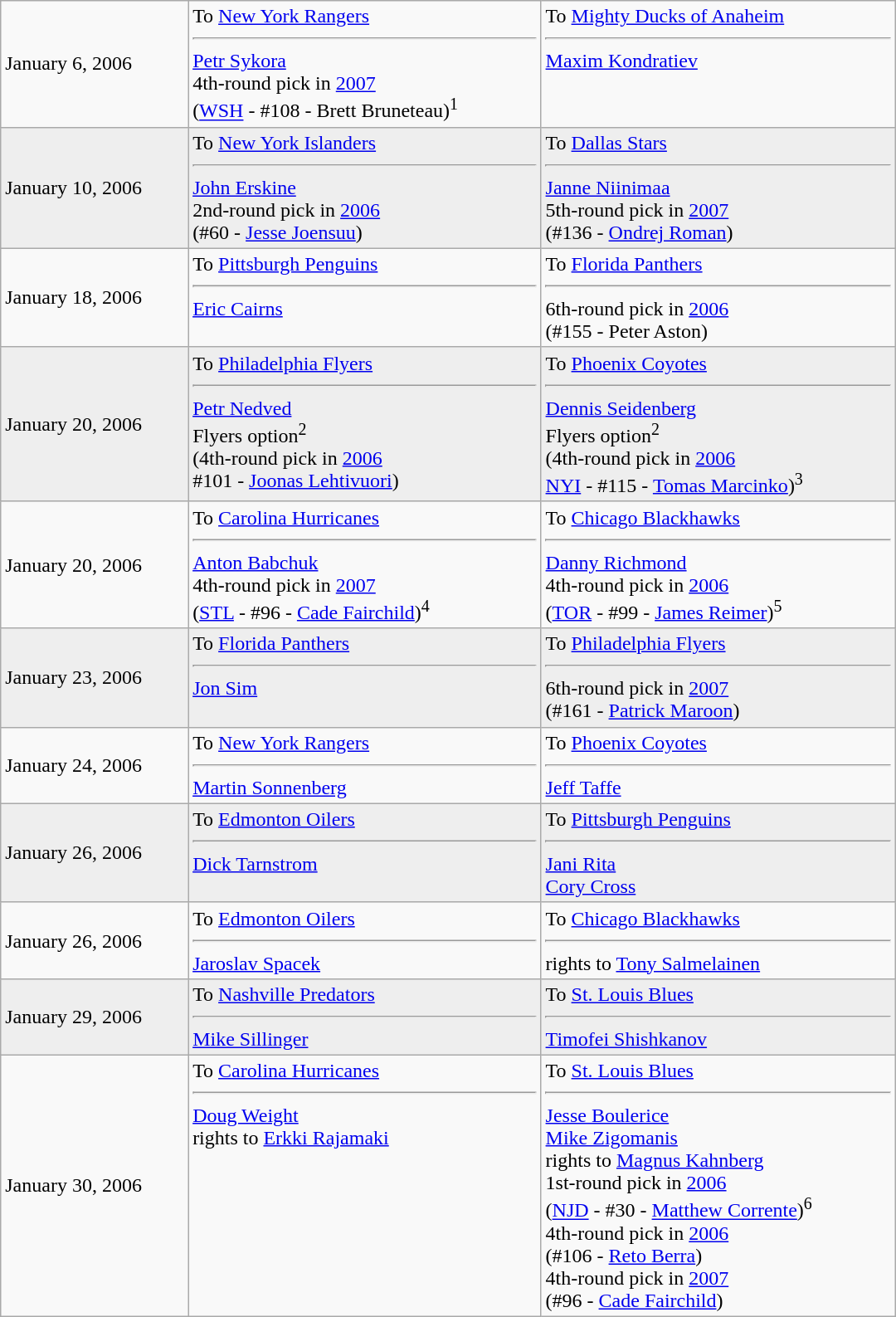<table cellspacing=0 class="wikitable" style="border:1px solid #999999; width:720px;">
<tr>
<td>January 6, 2006</td>
<td valign="top">To <a href='#'>New York Rangers</a><hr><a href='#'>Petr Sykora</a><br>4th-round pick in <a href='#'>2007</a><br>(<a href='#'>WSH</a> - #108 - Brett Bruneteau)<sup>1</sup></td>
<td valign="top">To <a href='#'>Mighty Ducks of Anaheim</a><hr><a href='#'>Maxim Kondratiev</a></td>
</tr>
<tr bgcolor="#eeeeee">
<td>January 10, 2006</td>
<td valign="top">To <a href='#'>New York Islanders</a><hr><a href='#'>John Erskine</a><br>2nd-round pick in <a href='#'>2006</a><br>(#60 - <a href='#'>Jesse Joensuu</a>)</td>
<td valign="top">To <a href='#'>Dallas Stars</a><hr><a href='#'>Janne Niinimaa</a><br>5th-round pick in <a href='#'>2007</a><br>(#136 - <a href='#'>Ondrej Roman</a>)</td>
</tr>
<tr>
<td>January 18, 2006</td>
<td valign="top">To <a href='#'>Pittsburgh Penguins</a><hr><a href='#'>Eric Cairns</a></td>
<td valign="top">To <a href='#'>Florida Panthers</a><hr>6th-round pick in <a href='#'>2006</a><br>(#155 - Peter Aston)</td>
</tr>
<tr bgcolor="#eeeeee">
<td>January 20, 2006</td>
<td valign="top">To <a href='#'>Philadelphia Flyers</a><hr><a href='#'>Petr Nedved</a><br>Flyers option<sup>2</sup><br>(4th-round pick in <a href='#'>2006</a><br>#101 - <a href='#'>Joonas Lehtivuori</a>)</td>
<td valign="top">To <a href='#'>Phoenix Coyotes</a><hr><a href='#'>Dennis Seidenberg</a><br>Flyers option<sup>2</sup><br>(4th-round pick in <a href='#'>2006</a><br><a href='#'>NYI</a> - #115 - <a href='#'>Tomas Marcinko</a>)<sup>3</sup></td>
</tr>
<tr>
<td>January 20, 2006</td>
<td valign="top">To <a href='#'>Carolina Hurricanes</a><hr><a href='#'>Anton Babchuk</a><br>4th-round pick in <a href='#'>2007</a><br>(<a href='#'>STL</a> - #96 - <a href='#'>Cade Fairchild</a>)<sup>4</sup></td>
<td valign="top">To <a href='#'>Chicago Blackhawks</a><hr><a href='#'>Danny Richmond</a><br>4th-round pick in <a href='#'>2006</a><br>(<a href='#'>TOR</a> - #99 - <a href='#'>James Reimer</a>)<sup>5</sup></td>
</tr>
<tr bgcolor="#eeeeee">
<td>January 23, 2006</td>
<td valign="top">To <a href='#'>Florida Panthers</a><hr><a href='#'>Jon Sim</a></td>
<td valign="top">To <a href='#'>Philadelphia Flyers</a><hr>6th-round pick in <a href='#'>2007</a><br>(#161 - <a href='#'>Patrick Maroon</a>)</td>
</tr>
<tr>
<td>January 24, 2006</td>
<td valign="top">To <a href='#'>New York Rangers</a><hr><a href='#'>Martin Sonnenberg</a></td>
<td valign="top">To <a href='#'>Phoenix Coyotes</a><hr><a href='#'>Jeff Taffe</a></td>
</tr>
<tr bgcolor="#eeeeee">
<td>January 26, 2006</td>
<td valign="top">To <a href='#'>Edmonton Oilers</a><hr><a href='#'>Dick Tarnstrom</a></td>
<td valign="top">To <a href='#'>Pittsburgh Penguins</a><hr><a href='#'>Jani Rita</a><br><a href='#'>Cory Cross</a></td>
</tr>
<tr>
<td>January 26, 2006</td>
<td valign="top">To <a href='#'>Edmonton Oilers</a><hr><a href='#'>Jaroslav Spacek</a></td>
<td valign="top">To <a href='#'>Chicago Blackhawks</a><hr>rights to <a href='#'>Tony Salmelainen</a></td>
</tr>
<tr bgcolor="#eeeeee">
<td>January 29, 2006</td>
<td valign="top">To <a href='#'>Nashville Predators</a><hr><a href='#'>Mike Sillinger</a></td>
<td valign="top">To <a href='#'>St. Louis Blues</a><hr><a href='#'>Timofei Shishkanov</a></td>
</tr>
<tr>
<td>January 30, 2006</td>
<td valign="top">To <a href='#'>Carolina Hurricanes</a><hr><a href='#'>Doug Weight</a><br>rights to <a href='#'>Erkki Rajamaki</a></td>
<td valign="top">To <a href='#'>St. Louis Blues</a><hr><a href='#'>Jesse Boulerice</a><br><a href='#'>Mike Zigomanis</a><br>rights to <a href='#'>Magnus Kahnberg</a><br>1st-round pick in <a href='#'>2006</a><br>(<a href='#'>NJD</a> - #30 - <a href='#'>Matthew Corrente</a>)<sup>6</sup><br>4th-round pick in <a href='#'>2006</a><br>(#106 - <a href='#'>Reto Berra</a>)<br>4th-round pick in <a href='#'>2007</a><br>(#96 - <a href='#'>Cade Fairchild</a>)</td>
</tr>
</table>
